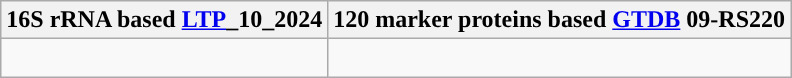<table class="wikitable">
<tr>
<th colspan=1>16S rRNA based <a href='#'>LTP</a>_10_2024</th>
<th colspan=1>120 marker proteins based <a href='#'>GTDB</a> 09-RS220</th>
</tr>
<tr>
<td style="vertical-align:top"><br></td>
<td><br></td>
</tr>
</table>
